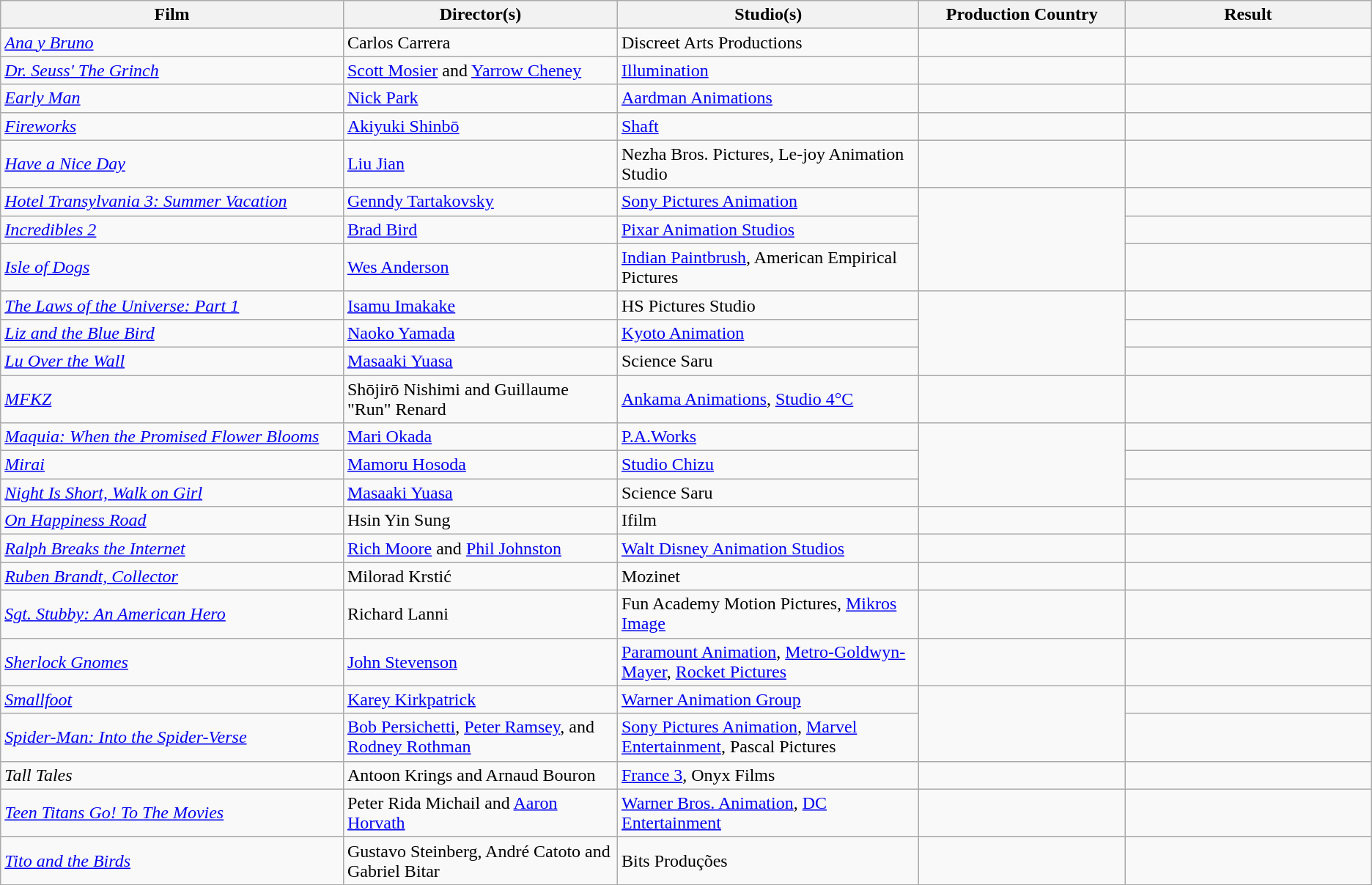<table class="wikitable">
<tr>
<th scope="col" style="width:25%;">Film</th>
<th scope="col" style="width:20%;">Director(s)</th>
<th scope="col" style="width:22%;">Studio(s)</th>
<th scope="col" style="width:15%;">Production Country</th>
<th scope="col">Result</th>
</tr>
<tr>
<td><em><a href='#'>Ana y Bruno</a></em></td>
<td>Carlos Carrera</td>
<td>Discreet Arts Productions</td>
<td></td>
<td></td>
</tr>
<tr>
<td><em><a href='#'>Dr. Seuss' The Grinch</a></em></td>
<td><a href='#'>Scott Mosier</a> and <a href='#'>Yarrow Cheney</a></td>
<td><a href='#'>Illumination</a></td>
<td></td>
<td></td>
</tr>
<tr>
<td><em><a href='#'>Early Man</a></em></td>
<td><a href='#'>Nick Park</a></td>
<td><a href='#'>Aardman Animations</a></td>
<td></td>
<td></td>
</tr>
<tr>
<td><em><a href='#'>Fireworks</a></em></td>
<td><a href='#'>Akiyuki Shinbō</a></td>
<td><a href='#'>Shaft</a></td>
<td></td>
<td></td>
</tr>
<tr>
<td><em><a href='#'>Have a Nice Day</a></em></td>
<td><a href='#'>Liu Jian</a></td>
<td>Nezha Bros. Pictures, Le-joy Animation Studio</td>
<td></td>
<td></td>
</tr>
<tr>
<td><em><a href='#'>Hotel Transylvania 3: Summer Vacation</a></em></td>
<td><a href='#'>Genndy Tartakovsky</a></td>
<td><a href='#'>Sony Pictures Animation</a></td>
<td rowspan="3"></td>
<td></td>
</tr>
<tr>
<td><em><a href='#'>Incredibles 2</a></em></td>
<td><a href='#'>Brad Bird</a></td>
<td><a href='#'>Pixar Animation Studios</a></td>
<td></td>
</tr>
<tr>
<td><em><a href='#'>Isle of Dogs</a></em></td>
<td><a href='#'>Wes Anderson</a></td>
<td><a href='#'>Indian Paintbrush</a>, American Empirical Pictures</td>
<td></td>
</tr>
<tr>
<td><a href='#'><em>The Laws of the Universe: Part 1</em></a></td>
<td><a href='#'>Isamu Imakake</a></td>
<td>HS Pictures Studio</td>
<td rowspan="3"></td>
<td></td>
</tr>
<tr>
<td><em><a href='#'>Liz and the Blue Bird</a></em></td>
<td><a href='#'>Naoko Yamada</a></td>
<td><a href='#'>Kyoto Animation</a></td>
<td></td>
</tr>
<tr>
<td><em><a href='#'>Lu Over the Wall</a></em> <em></em></td>
<td><a href='#'>Masaaki Yuasa</a></td>
<td>Science Saru</td>
<td></td>
</tr>
<tr>
<td><a href='#'><em>MFKZ</em></a></td>
<td>Shōjirō Nishimi and Guillaume "Run" Renard</td>
<td><a href='#'>Ankama Animations</a>, <a href='#'>Studio 4°C</a></td>
<td><br></td>
<td></td>
</tr>
<tr>
<td><em><a href='#'>Maquia: When the Promised Flower Blooms</a></em></td>
<td><a href='#'>Mari Okada</a></td>
<td><a href='#'>P.A.Works</a></td>
<td rowspan="3"></td>
<td></td>
</tr>
<tr>
<td><a href='#'><em>Mirai</em></a></td>
<td><a href='#'>Mamoru Hosoda</a></td>
<td><a href='#'>Studio Chizu</a></td>
<td></td>
</tr>
<tr>
<td><a href='#'><em>Night Is Short, Walk on Girl</em></a></td>
<td><a href='#'>Masaaki Yuasa</a></td>
<td>Science Saru</td>
<td></td>
</tr>
<tr>
<td><em><a href='#'>On Happiness Road</a></em></td>
<td>Hsin Yin Sung</td>
<td>Ifilm</td>
<td></td>
<td></td>
</tr>
<tr>
<td><em><a href='#'>Ralph Breaks the Internet</a></em></td>
<td><a href='#'>Rich Moore</a> and <a href='#'>Phil Johnston</a></td>
<td><a href='#'>Walt Disney Animation Studios</a></td>
<td></td>
<td></td>
</tr>
<tr>
<td><em><a href='#'>Ruben Brandt, Collector</a></em></td>
<td>Milorad Krstić</td>
<td>Mozinet</td>
<td></td>
<td></td>
</tr>
<tr>
<td><em><a href='#'>Sgt. Stubby: An American Hero</a></em></td>
<td>Richard Lanni</td>
<td>Fun Academy Motion Pictures, <a href='#'>Mikros Image</a></td>
<td></td>
<td></td>
</tr>
<tr>
<td><em><a href='#'>Sherlock Gnomes</a></em></td>
<td><a href='#'>John Stevenson</a></td>
<td><a href='#'>Paramount Animation</a>, <a href='#'>Metro-Goldwyn-Mayer</a>, <a href='#'>Rocket Pictures</a></td>
<td><br></td>
<td></td>
</tr>
<tr>
<td><em><a href='#'>Smallfoot</a></em></td>
<td><a href='#'>Karey Kirkpatrick</a></td>
<td><a href='#'>Warner Animation Group</a></td>
<td rowspan="2"></td>
<td></td>
</tr>
<tr>
<td><em><a href='#'>Spider-Man: Into the Spider-Verse</a></em></td>
<td><a href='#'>Bob Persichetti</a>, <a href='#'>Peter Ramsey</a>, and <a href='#'>Rodney Rothman</a></td>
<td><a href='#'>Sony Pictures Animation</a>, <a href='#'>Marvel Entertainment</a>, Pascal Pictures</td>
<td></td>
</tr>
<tr>
<td><em>Tall Tales</em></td>
<td>Antoon Krings and Arnaud Bouron</td>
<td><a href='#'>France 3</a>, Onyx Films</td>
<td></td>
<td></td>
</tr>
<tr>
<td><em><a href='#'>Teen Titans Go! To The Movies</a></em></td>
<td>Peter Rida Michail and <a href='#'>Aaron Horvath</a></td>
<td><a href='#'>Warner Bros. Animation</a>, <a href='#'>DC Entertainment</a></td>
<td></td>
<td></td>
</tr>
<tr>
<td><em><a href='#'>Tito and the Birds</a></em></td>
<td>Gustavo Steinberg, André Catoto and Gabriel Bitar</td>
<td>Bits Produções</td>
<td></td>
<td></td>
</tr>
</table>
